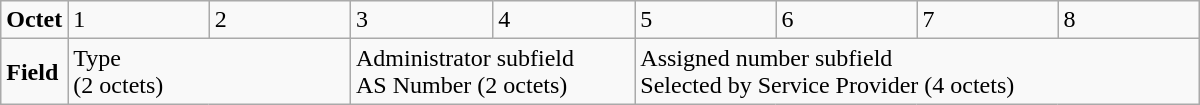<table class="wikitable" style="width: 800px">
<tr>
<td><strong>Octet</strong></td>
<td width=12%>1</td>
<td width=12%>2</td>
<td width=12%>3</td>
<td width=12%>4</td>
<td width=12%>5</td>
<td width=12%>6</td>
<td width=12%>7</td>
<td width=12%>8</td>
</tr>
<tr>
<td><strong>Field</strong></td>
<td colspan=2>Type<br>(2 octets)</td>
<td colspan=2>Administrator subfield<br>AS Number (2 octets)</td>
<td colspan=4>Assigned number subfield<br>Selected by Service Provider (4 octets)</td>
</tr>
</table>
